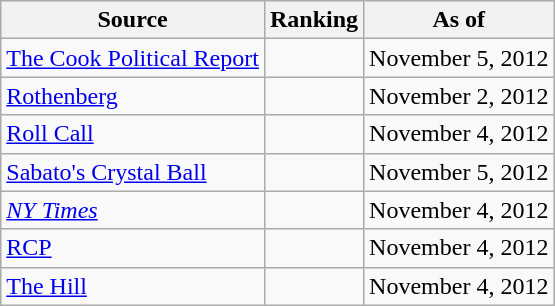<table class="wikitable" style="text-align:center">
<tr>
<th>Source</th>
<th>Ranking</th>
<th>As of</th>
</tr>
<tr>
<td align=left><a href='#'>The Cook Political Report</a></td>
<td></td>
<td>November 5, 2012</td>
</tr>
<tr>
<td align=left><a href='#'>Rothenberg</a></td>
<td></td>
<td>November 2, 2012</td>
</tr>
<tr>
<td align=left><a href='#'>Roll Call</a></td>
<td></td>
<td>November 4, 2012</td>
</tr>
<tr>
<td align=left><a href='#'>Sabato's Crystal Ball</a></td>
<td></td>
<td>November 5, 2012</td>
</tr>
<tr>
<td align=left><a href='#'><em>NY Times</em></a></td>
<td></td>
<td>November 4, 2012</td>
</tr>
<tr>
<td align="left"><a href='#'>RCP</a></td>
<td></td>
<td>November 4, 2012</td>
</tr>
<tr>
<td align=left><a href='#'>The Hill</a></td>
<td></td>
<td>November 4, 2012</td>
</tr>
</table>
